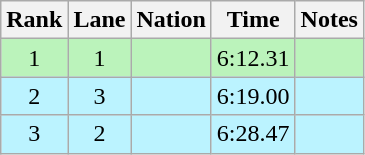<table class="wikitable sortable" style="text-align:center">
<tr>
<th>Rank</th>
<th>Lane</th>
<th>Nation</th>
<th>Time</th>
<th>Notes</th>
</tr>
<tr bgcolor=bbf3bb>
<td>1</td>
<td>1</td>
<td align=left></td>
<td>6:12.31</td>
<td align=center></td>
</tr>
<tr bgcolor=bbf3ff>
<td>2</td>
<td>3</td>
<td align=left></td>
<td>6:19.00</td>
<td align=center></td>
</tr>
<tr bgcolor=bbf3ff>
<td>3</td>
<td>2</td>
<td align=left></td>
<td>6:28.47</td>
<td align=center></td>
</tr>
</table>
